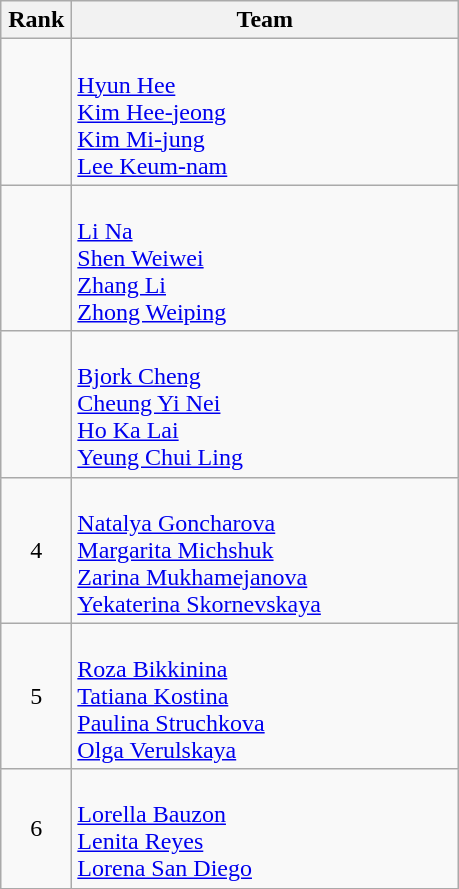<table class="wikitable" style="text-align: center;">
<tr>
<th width=40>Rank</th>
<th width=250>Team</th>
</tr>
<tr>
<td></td>
<td align=left><br><a href='#'>Hyun Hee</a><br><a href='#'>Kim Hee-jeong</a><br><a href='#'>Kim Mi-jung</a><br><a href='#'>Lee Keum-nam</a></td>
</tr>
<tr>
<td></td>
<td align=left><br><a href='#'>Li Na</a><br><a href='#'>Shen Weiwei</a><br><a href='#'>Zhang Li</a><br><a href='#'>Zhong Weiping</a></td>
</tr>
<tr>
<td></td>
<td align=left><br><a href='#'>Bjork Cheng</a><br><a href='#'>Cheung Yi Nei</a><br><a href='#'>Ho Ka Lai</a><br><a href='#'>Yeung Chui Ling</a></td>
</tr>
<tr>
<td>4</td>
<td align=left><br><a href='#'>Natalya Goncharova</a><br><a href='#'>Margarita Michshuk</a><br><a href='#'>Zarina Mukhamejanova</a><br><a href='#'>Yekaterina Skornevskaya</a></td>
</tr>
<tr>
<td>5</td>
<td align=left><br><a href='#'>Roza Bikkinina</a><br><a href='#'>Tatiana Kostina</a><br><a href='#'>Paulina Struchkova</a><br><a href='#'>Olga Verulskaya</a></td>
</tr>
<tr>
<td>6</td>
<td align=left><br><a href='#'>Lorella Bauzon</a><br><a href='#'>Lenita Reyes</a><br><a href='#'>Lorena San Diego</a></td>
</tr>
</table>
